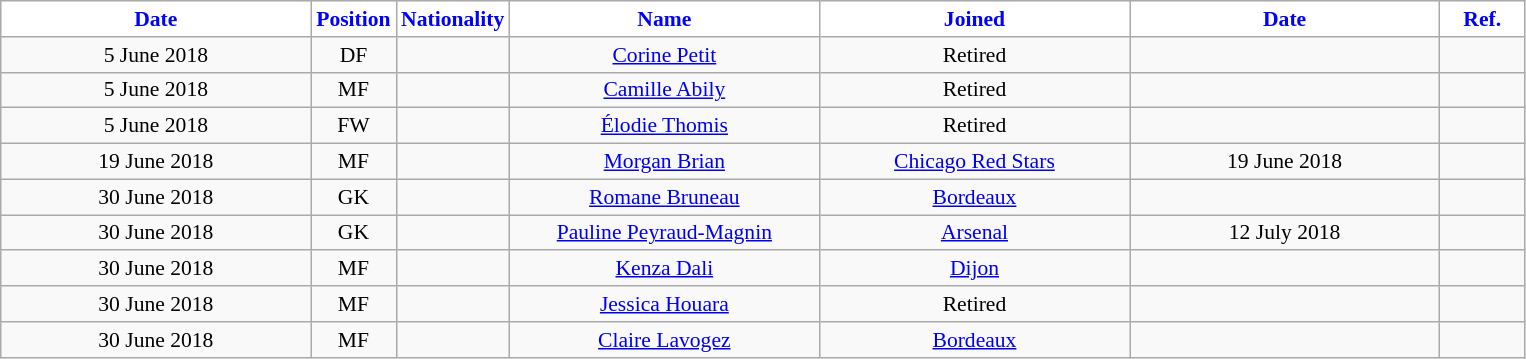<table class="wikitable"  style="text-align:center; font-size:90%; ">
<tr>
<th style="background:#FFFFFF; color:blue; width:200px;">Date</th>
<th style="background:#FFFFFF; color:blue; width:50px;">Position</th>
<th style="background:#FFFFFF; color:blue; width:50px;">Nationality</th>
<th style="background:#FFFFFF; color:blue; width:200px;">Name</th>
<th style="background:#FFFFFF; color:blue; width:200px;">Joined</th>
<th style="background:#FFFFFF; color:blue; width:200px;">Date</th>
<th style="background:#FFFFFF; color:blue; width:50px;">Ref.</th>
</tr>
<tr>
<td>5 June 2018</td>
<td>DF</td>
<td></td>
<td><a href='#'>Corine Petit</a></td>
<td>Retired</td>
<td></td>
<td></td>
</tr>
<tr>
<td>5 June 2018</td>
<td>MF</td>
<td></td>
<td><a href='#'>Camille Abily</a></td>
<td>Retired</td>
<td></td>
<td></td>
</tr>
<tr>
<td>5 June 2018</td>
<td>FW</td>
<td></td>
<td><a href='#'>Élodie Thomis</a></td>
<td>Retired</td>
<td></td>
<td></td>
</tr>
<tr>
<td>19 June 2018</td>
<td>MF</td>
<td></td>
<td><a href='#'>Morgan Brian</a></td>
<td><a href='#'>Chicago Red Stars</a></td>
<td>19 June 2018</td>
<td></td>
</tr>
<tr>
<td>30 June 2018</td>
<td>GK</td>
<td></td>
<td><a href='#'>Romane Bruneau</a></td>
<td><a href='#'>Bordeaux</a></td>
<td></td>
<td></td>
</tr>
<tr>
<td>30 June 2018</td>
<td>GK</td>
<td></td>
<td><a href='#'>Pauline Peyraud-Magnin</a></td>
<td><a href='#'>Arsenal</a></td>
<td>12 July 2018</td>
<td></td>
</tr>
<tr>
<td>30 June 2018</td>
<td>MF</td>
<td></td>
<td><a href='#'>Kenza Dali</a></td>
<td><a href='#'>Dijon</a></td>
<td></td>
<td></td>
</tr>
<tr>
<td>30 June 2018</td>
<td>MF</td>
<td></td>
<td><a href='#'>Jessica Houara</a></td>
<td>Retired</td>
<td></td>
<td></td>
</tr>
<tr>
<td>30 June 2018</td>
<td>MF</td>
<td></td>
<td><a href='#'>Claire Lavogez</a></td>
<td><a href='#'>Bordeaux</a></td>
<td></td>
<td></td>
</tr>
</table>
